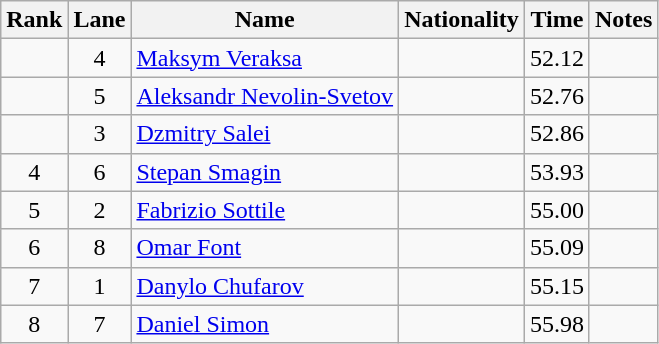<table class="wikitable sortable" style="text-align:center">
<tr>
<th>Rank</th>
<th>Lane</th>
<th>Name</th>
<th>Nationality</th>
<th>Time</th>
<th>Notes</th>
</tr>
<tr>
<td></td>
<td>4</td>
<td align=left><a href='#'>Maksym Veraksa</a></td>
<td align=left></td>
<td>52.12</td>
<td></td>
</tr>
<tr>
<td></td>
<td>5</td>
<td align=left><a href='#'>Aleksandr Nevolin-Svetov</a></td>
<td align=left></td>
<td>52.76</td>
<td></td>
</tr>
<tr>
<td></td>
<td>3</td>
<td align=left><a href='#'>Dzmitry Salei</a></td>
<td align=left></td>
<td>52.86</td>
<td></td>
</tr>
<tr>
<td>4</td>
<td>6</td>
<td align=left><a href='#'>Stepan Smagin</a></td>
<td align=left></td>
<td>53.93</td>
<td></td>
</tr>
<tr>
<td>5</td>
<td>2</td>
<td align=left><a href='#'>Fabrizio Sottile</a></td>
<td align=left></td>
<td>55.00</td>
<td></td>
</tr>
<tr>
<td>6</td>
<td>8</td>
<td align=left><a href='#'>Omar Font</a></td>
<td align=left></td>
<td>55.09</td>
<td></td>
</tr>
<tr>
<td>7</td>
<td>1</td>
<td align=left><a href='#'>Danylo Chufarov</a></td>
<td align=left></td>
<td>55.15</td>
<td></td>
</tr>
<tr>
<td>8</td>
<td>7</td>
<td align=left><a href='#'>Daniel Simon</a></td>
<td align=left></td>
<td>55.98</td>
<td></td>
</tr>
</table>
